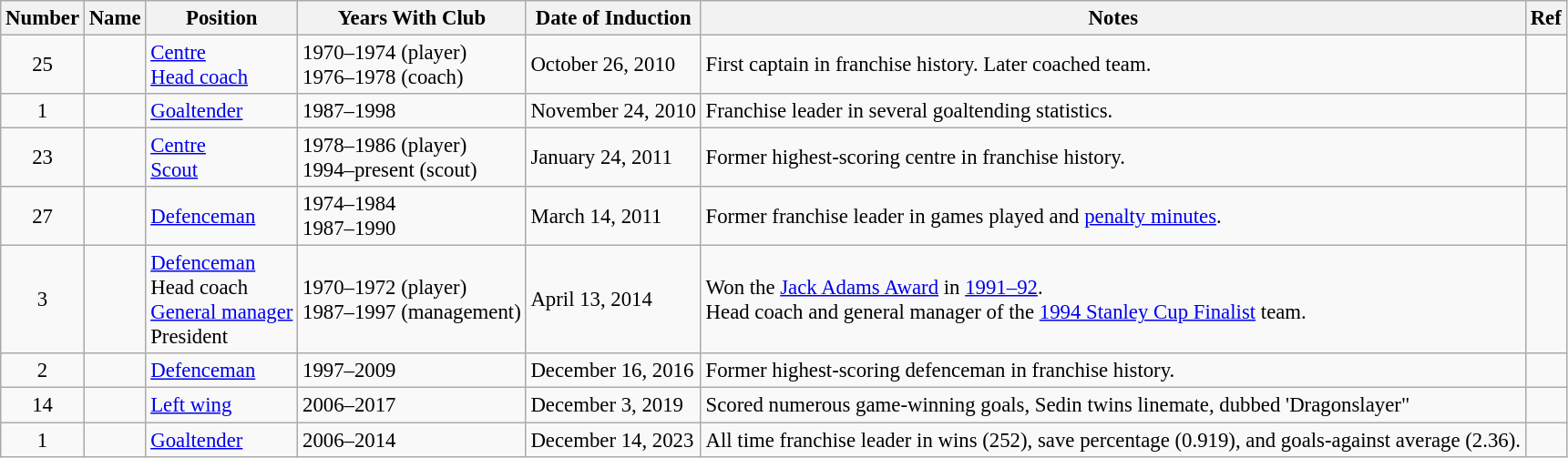<table class="wikitable sortable" style="text-align:left; font-size:95%;">
<tr>
<th>Number</th>
<th>Name</th>
<th>Position</th>
<th>Years With Club</th>
<th>Date of Induction</th>
<th>Notes</th>
<th>Ref</th>
</tr>
<tr>
<td style="text-align:center;">25</td>
<td></td>
<td><a href='#'>Centre</a><br><a href='#'>Head coach</a></td>
<td>1970–1974 (player)<br>1976–1978 (coach)</td>
<td>October 26, 2010</td>
<td>First captain in franchise history. Later coached team.</td>
<td></td>
</tr>
<tr>
<td style="text-align:center;">1</td>
<td></td>
<td><a href='#'>Goaltender</a></td>
<td>1987–1998</td>
<td>November 24, 2010</td>
<td>Franchise leader in several goaltending statistics.</td>
<td></td>
</tr>
<tr>
<td style="text-align:center;">23</td>
<td></td>
<td><a href='#'>Centre</a><br><a href='#'>Scout</a></td>
<td>1978–1986 (player)<br>1994–present (scout)</td>
<td>January 24, 2011</td>
<td>Former highest-scoring centre in franchise history.</td>
<td></td>
</tr>
<tr>
<td style="text-align:center;">27</td>
<td></td>
<td><a href='#'>Defenceman</a></td>
<td>1974–1984<br>1987–1990</td>
<td>March 14, 2011</td>
<td>Former franchise leader in games played and <a href='#'>penalty minutes</a>.</td>
<td></td>
</tr>
<tr>
<td style="text-align:center;">3</td>
<td></td>
<td><a href='#'>Defenceman</a><br>Head coach<br><a href='#'>General manager</a><br>President</td>
<td>1970–1972 (player)<br>1987–1997 (management)</td>
<td>April 13, 2014</td>
<td>Won the <a href='#'>Jack Adams Award</a> in <a href='#'>1991–92</a>.<br>Head coach and general manager of the <a href='#'>1994 Stanley Cup Finalist</a> team.</td>
<td></td>
</tr>
<tr>
<td style="text-align:center;">2</td>
<td></td>
<td><a href='#'>Defenceman</a></td>
<td>1997–2009</td>
<td>December 16, 2016</td>
<td>Former highest-scoring defenceman in franchise history.</td>
<td></td>
</tr>
<tr>
<td style="text-align:center;">14</td>
<td></td>
<td><a href='#'>Left wing</a></td>
<td>2006–2017</td>
<td>December 3, 2019</td>
<td>Scored numerous game-winning goals, Sedin twins linemate, dubbed 'Dragonslayer"</td>
<td></td>
</tr>
<tr>
<td style="text-align:center;">1</td>
<td></td>
<td><a href='#'>Goaltender</a></td>
<td>2006–2014</td>
<td>December 14, 2023</td>
<td>All time franchise leader in wins (252), save percentage (0.919), and goals-against average (2.36).</td>
<td></td>
</tr>
</table>
